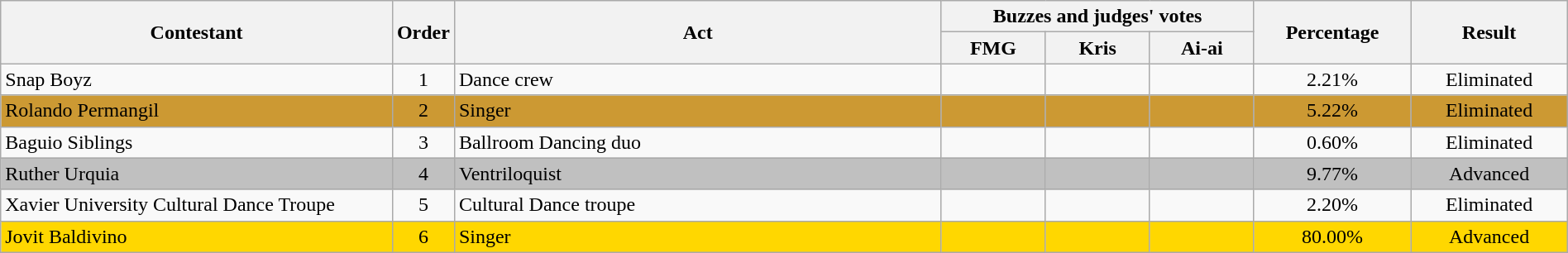<table class="wikitable" style="text-align:center; width:100%;">
<tr>
<th rowspan="2" style="width:25%;">Contestant</th>
<th rowspan="2" style="width:03%;">Order</th>
<th rowspan="2">Act</th>
<th colspan="3" style="width:20%;">Buzzes and judges' votes</th>
<th rowspan="2" style="width:10%;">Percentage</th>
<th rowspan="2" style="width:10%;">Result</th>
</tr>
<tr>
<th style="width:06.66%;">FMG</th>
<th style="width:06.66%;">Kris</th>
<th style="width:06.66%;">Ai-ai</th>
</tr>
<tr>
<td scope="row" style="text-align:left;">Snap Boyz</td>
<td>1</td>
<td scope="row" style="text-align:left;">Dance crew</td>
<td></td>
<td></td>
<td></td>
<td>2.21%</td>
<td>Eliminated</td>
</tr>
<tr bgcolor=#CC9933>
<td scope="row" style="text-align:left;">Rolando Permangil</td>
<td>2</td>
<td scope="row" style="text-align:left;">Singer</td>
<td></td>
<td></td>
<td></td>
<td>5.22%</td>
<td>Eliminated</td>
</tr>
<tr>
<td scope="row" style="text-align:left;">Baguio Siblings</td>
<td>3</td>
<td scope="row" style="text-align:left;">Ballroom Dancing duo</td>
<td></td>
<td></td>
<td></td>
<td>0.60%</td>
<td>Eliminated</td>
</tr>
<tr bgcolor=silver>
<td scope="row" style="text-align:left;">Ruther Urquia</td>
<td>4</td>
<td scope="row" style="text-align:left;">Ventriloquist</td>
<td></td>
<td></td>
<td></td>
<td>9.77%</td>
<td>Advanced</td>
</tr>
<tr>
<td scope="row" style="text-align:left;">Xavier University Cultural Dance Troupe</td>
<td>5</td>
<td scope="row" style="text-align:left;">Cultural Dance troupe</td>
<td></td>
<td></td>
<td></td>
<td>2.20%</td>
<td>Eliminated</td>
</tr>
<tr bgcolor=gold>
<td scope="row" style="text-align:left;">Jovit Baldivino</td>
<td>6</td>
<td scope="row" style="text-align:left;">Singer</td>
<td></td>
<td></td>
<td></td>
<td>80.00%</td>
<td>Advanced</td>
</tr>
</table>
